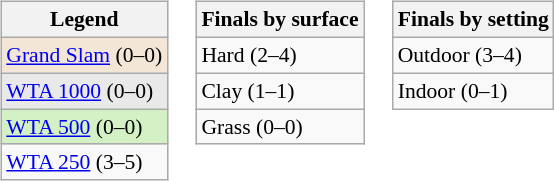<table>
<tr valign=top>
<td><br><table class="wikitable" style=font-size:90%>
<tr>
<th>Legend</th>
</tr>
<tr>
<td bgcolor="#f3e6d7"><a href='#'>Grand Slam</a> (0–0)</td>
</tr>
<tr>
<td bgcolor="#e9e9e9"><a href='#'>WTA 1000</a> (0–0)</td>
</tr>
<tr>
<td bgcolor="#d4f1c5"><a href='#'>WTA 500</a> (0–0)</td>
</tr>
<tr>
<td><a href='#'>WTA 250</a> (3–5)</td>
</tr>
</table>
</td>
<td><br><table class="wikitable" style=font-size:90%>
<tr>
<th>Finals by surface</th>
</tr>
<tr>
<td>Hard (2–4)</td>
</tr>
<tr>
<td>Clay (1–1)</td>
</tr>
<tr>
<td>Grass (0–0)</td>
</tr>
</table>
</td>
<td><br><table class="wikitable" style=font-size:90%>
<tr>
<th>Finals by setting</th>
</tr>
<tr>
<td>Outdoor (3–4)</td>
</tr>
<tr>
<td>Indoor (0–1)</td>
</tr>
</table>
</td>
</tr>
</table>
